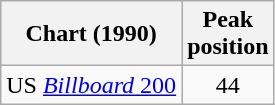<table class="wikitable">
<tr>
<th>Chart (1990)</th>
<th>Peak<br>position</th>
</tr>
<tr>
<td>US <a href='#'><em>Billboard</em> 200</a></td>
<td align="center">44</td>
</tr>
</table>
